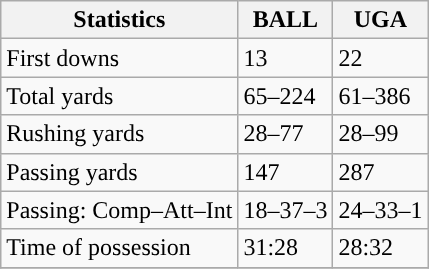<table class="wikitable" style="float: left;">
<tr>
<th>Statistics</th>
<th>BALL</th>
<th>UGA</th>
</tr>
<tr>
<td>First downs</td>
<td>13</td>
<td>22</td>
</tr>
<tr>
<td>Total yards</td>
<td>65–224</td>
<td>61–386</td>
</tr>
<tr>
<td>Rushing yards</td>
<td>28–77</td>
<td>28–99</td>
</tr>
<tr>
<td>Passing yards</td>
<td>147</td>
<td>287</td>
</tr>
<tr>
<td>Passing: Comp–Att–Int</td>
<td>18–37–3</td>
<td>24–33–1</td>
</tr>
<tr>
<td>Time of possession</td>
<td>31:28</td>
<td>28:32</td>
</tr>
<tr>
</tr>
</table>
